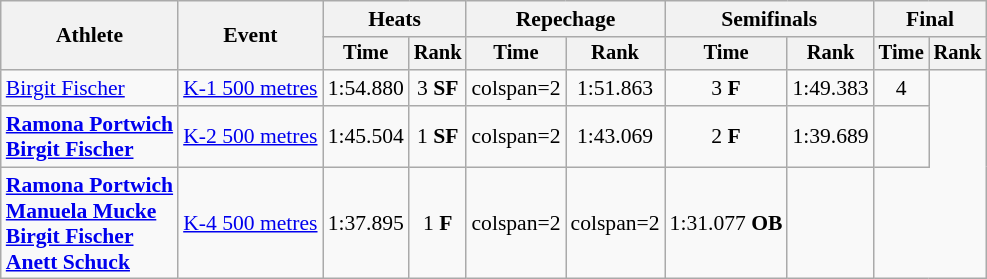<table class=wikitable style="font-size:90%">
<tr>
<th rowspan="2">Athlete</th>
<th rowspan="2">Event</th>
<th colspan=2>Heats</th>
<th colspan=2>Repechage</th>
<th colspan=2>Semifinals</th>
<th colspan=2>Final</th>
</tr>
<tr style="font-size:95%">
<th>Time</th>
<th>Rank</th>
<th>Time</th>
<th>Rank</th>
<th>Time</th>
<th>Rank</th>
<th>Time</th>
<th>Rank</th>
</tr>
<tr align=center>
<td align=left><a href='#'>Birgit Fischer</a></td>
<td align=left><a href='#'>K-1 500 metres</a></td>
<td>1:54.880</td>
<td>3 <strong>SF</strong></td>
<td>colspan=2</td>
<td>1:51.863</td>
<td>3 <strong>F</strong></td>
<td>1:49.383</td>
<td>4</td>
</tr>
<tr align=center>
<td align=left><strong><a href='#'>Ramona Portwich</a><br><a href='#'>Birgit Fischer</a></strong></td>
<td align=left><a href='#'>K-2 500 metres</a></td>
<td>1:45.504</td>
<td>1 <strong>SF</strong></td>
<td>colspan=2</td>
<td>1:43.069</td>
<td>2 <strong>F</strong></td>
<td>1:39.689</td>
<td></td>
</tr>
<tr align=center>
<td align=left><strong><a href='#'>Ramona Portwich</a><br><a href='#'>Manuela Mucke</a><br><a href='#'>Birgit Fischer</a><br><a href='#'>Anett Schuck</a></strong></td>
<td align=left><a href='#'>K-4 500 metres</a></td>
<td>1:37.895</td>
<td>1 <strong>F</strong></td>
<td>colspan=2</td>
<td>colspan=2</td>
<td>1:31.077 <strong>OB</strong></td>
<td></td>
</tr>
</table>
